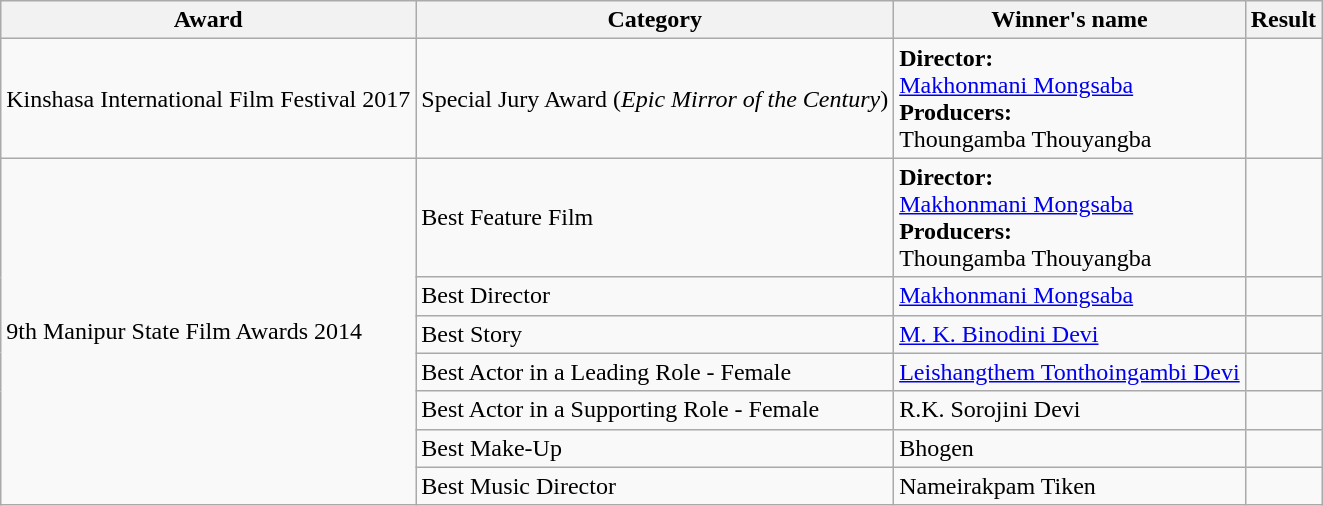<table class="wikitable sortable">
<tr>
<th>Award</th>
<th>Category</th>
<th>Winner's name</th>
<th>Result</th>
</tr>
<tr>
<td>Kinshasa International Film Festival 2017</td>
<td>Special Jury Award (<em>Epic Mirror of the Century</em>)</td>
<td><strong>Director:</strong><br><a href='#'>Makhonmani Mongsaba</a><br><strong>Producers:</strong><br>Thoungamba Thouyangba</td>
<td></td>
</tr>
<tr>
<td rowspan="7">9th Manipur State Film Awards 2014</td>
<td>Best Feature Film</td>
<td><strong>Director:</strong><br><a href='#'>Makhonmani Mongsaba</a><br><strong>Producers:</strong><br>Thoungamba Thouyangba</td>
<td></td>
</tr>
<tr>
<td>Best Director</td>
<td><a href='#'>Makhonmani Mongsaba</a></td>
<td></td>
</tr>
<tr>
<td>Best Story</td>
<td><a href='#'>M. K. Binodini Devi</a></td>
<td></td>
</tr>
<tr>
<td>Best Actor in a Leading Role - Female</td>
<td><a href='#'>Leishangthem Tonthoingambi Devi</a></td>
<td></td>
</tr>
<tr>
<td>Best Actor in a Supporting Role - Female</td>
<td>R.K. Sorojini Devi</td>
<td></td>
</tr>
<tr>
<td>Best Make-Up</td>
<td>Bhogen</td>
<td></td>
</tr>
<tr>
<td>Best Music Director</td>
<td>Nameirakpam Tiken</td>
<td></td>
</tr>
</table>
